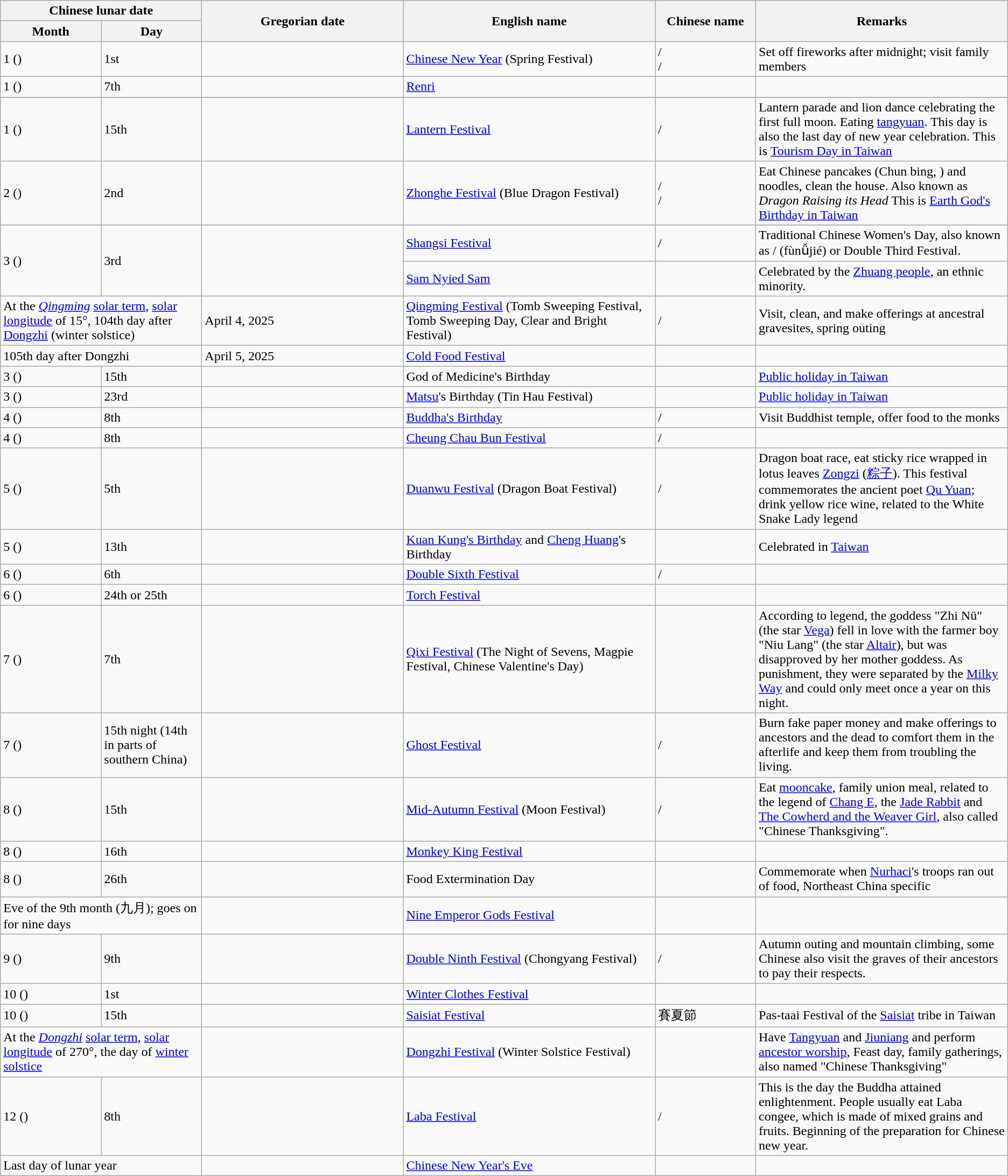<table class="wikitable">
<tr>
<th width=20% colspan=2>Chinese lunar date</th>
<th width=20% rowspan=2>Gregorian date</th>
<th width=25% rowspan=2>English name</th>
<th width=10% rowspan=2>Chinese name</th>
<th width=45% rowspan=2>Remarks</th>
</tr>
<tr>
<th width=10%>Month</th>
<th width=10%>Day</th>
</tr>
<tr>
<td>1 ()</td>
<td>1st</td>
<td></td>
<td><a href='#'>Chinese New Year</a> (Spring Festival)</td>
<td> /  <br>  /  <br> </td>
<td>Set off fireworks after midnight; visit family members</td>
</tr>
<tr>
<td>1 ()</td>
<td>7th</td>
<td></td>
<td><a href='#'>Renri</a></td>
<td></td>
<td></td>
</tr>
<tr>
</tr>
<tr>
<td>1 ()</td>
<td>15th</td>
<td></td>
<td><a href='#'>Lantern Festival</a></td>
<td> / </td>
<td>Lantern parade and lion dance celebrating the first full moon. Eating <a href='#'>tangyuan</a>. This day is also the last day of new year celebration. This is <a href='#'>Tourism Day in Taiwan</a></td>
</tr>
<tr>
<td>2 ()</td>
<td>2nd</td>
<td></td>
<td><a href='#'>Zhonghe Festival</a> (Blue Dragon Festival)</td>
<td> /  <br>  / </td>
<td>Eat Chinese pancakes (Chun bing, ) and noodles, clean the house. Also known as <em>Dragon Raising its Head</em>  This is <a href='#'>Earth God's Birthday in Taiwan</a></td>
</tr>
<tr>
</tr>
<tr>
<td rowspan=2>3 ()</td>
<td rowspan=2>3rd</td>
<td rowspan=2></td>
<td><a href='#'>Shangsi Festival</a></td>
<td> / </td>
<td>Traditional Chinese Women's Day, also known as  /  (fùnǚjié) or Double Third Festival.</td>
</tr>
<tr>
<td><a href='#'>Sam Nyied Sam</a></td>
<td></td>
<td>Celebrated by the <a href='#'>Zhuang people</a>, an ethnic minority.</td>
</tr>
<tr>
<td colspan=2>At the <em><a href='#'>Qingming</a></em> <a href='#'>solar term</a>,  <a href='#'>solar longitude</a> of 15°, 104th day after <a href='#'>Dongzhi</a> (winter solstice)</td>
<td>April 4, 2025</td>
<td><a href='#'>Qingming Festival</a> (Tomb Sweeping Festival, Tomb Sweeping Day, Clear and Bright Festival)</td>
<td> / </td>
<td>Visit, clean, and make offerings at ancestral gravesites, spring outing</td>
</tr>
<tr>
<td colspan=2>105th day after Dongzhi</td>
<td>April 5, 2025</td>
<td><a href='#'>Cold Food Festival</a></td>
<td></td>
<td></td>
</tr>
<tr>
<td>3 ()</td>
<td>15th</td>
<td></td>
<td>God of Medicine's Birthday</td>
<td></td>
<td><a href='#'>Public holiday in Taiwan</a></td>
</tr>
<tr>
<td>3 ()</td>
<td>23rd</td>
<td></td>
<td><a href='#'>Matsu</a>'s Birthday (Tin Hau Festival)</td>
<td></td>
<td><a href='#'>Public holiday in Taiwan</a></td>
</tr>
<tr>
<td>4 ()</td>
<td>8th</td>
<td></td>
<td><a href='#'>Buddha's Birthday</a></td>
<td> / </td>
<td>Visit Buddhist temple, offer food to the monks</td>
</tr>
<tr>
<td>4 ()</td>
<td>8th</td>
<td></td>
<td><a href='#'>Cheung Chau Bun Festival</a></td>
<td>/</td>
<td></td>
</tr>
<tr>
<td>5 ()</td>
<td>5th</td>
<td></td>
<td><a href='#'>Duanwu Festival</a> (Dragon Boat Festival)</td>
<td> / </td>
<td>Dragon boat race, eat sticky rice wrapped in lotus leaves <a href='#'>Zongzi</a> (<a href='#'>粽子</a>). This festival commemorates the ancient poet <a href='#'>Qu Yuan</a>; drink yellow rice wine, related to the White Snake Lady legend</td>
</tr>
<tr>
<td>5 ()</td>
<td>13th</td>
<td></td>
<td><a href='#'>Kuan Kung's Birthday</a> and <a href='#'>Cheng Huang</a>'s Birthday</td>
<td></td>
<td>Celebrated in <a href='#'>Taiwan</a></td>
</tr>
<tr>
<td>6 ()</td>
<td>6th</td>
<td></td>
<td><a href='#'>Double Sixth Festival</a></td>
<td> / </td>
<td></td>
</tr>
<tr>
<td>6 ()</td>
<td>24th or 25th</td>
<td></td>
<td><a href='#'>Torch Festival</a></td>
<td></td>
<td></td>
</tr>
<tr>
<td>7 ()</td>
<td>7th</td>
<td></td>
<td><a href='#'>Qixi Festival</a> (The Night of Sevens, Magpie Festival, Chinese Valentine's Day)</td>
<td></td>
<td>According to legend, the goddess "Zhi Nü" (the star <a href='#'>Vega</a>) fell in love with the farmer boy "Niu Lang" (the star <a href='#'>Altair</a>), but was disapproved by her mother goddess. As punishment, they were separated by the <a href='#'>Milky Way</a> and could only meet once a year on this night.</td>
</tr>
<tr>
<td>7 ()</td>
<td>15th night (14th in parts of southern China)</td>
<td></td>
<td><a href='#'>Ghost Festival</a></td>
<td> / </td>
<td>Burn fake paper money and make offerings to ancestors and the dead to comfort them in the afterlife and keep them from troubling the living.</td>
</tr>
<tr>
<td>8 ()</td>
<td>15th</td>
<td></td>
<td><a href='#'>Mid-Autumn Festival</a> (Moon Festival)</td>
<td> / </td>
<td>Eat <a href='#'>mooncake</a>, family union meal, related to the legend of <a href='#'>Chang E</a>, the <a href='#'>Jade Rabbit</a> and <a href='#'>The Cowherd and the Weaver Girl</a>, also called "Chinese Thanksgiving".</td>
</tr>
<tr>
<td>8 ()</td>
<td>16th</td>
<td></td>
<td><a href='#'>Monkey King Festival</a></td>
<td></td>
<td></td>
</tr>
<tr>
<td>8 ()</td>
<td>26th</td>
<td></td>
<td>Food Extermination Day</td>
<td></td>
<td>Commemorate when <a href='#'>Nurhaci</a>'s troops ran out of food, Northeast China specific</td>
</tr>
<tr>
<td colspan=2>Eve of the 9th month (九月); goes on for nine days</td>
<td></td>
<td><a href='#'>Nine Emperor Gods Festival</a></td>
<td></td>
<td></td>
</tr>
<tr>
<td>9 ()</td>
<td>9th</td>
<td></td>
<td><a href='#'>Double Ninth Festival</a> (Chongyang Festival)</td>
<td> / </td>
<td>Autumn outing and mountain climbing, some Chinese also visit the graves of their ancestors to pay their respects.</td>
</tr>
<tr>
<td>10 ()</td>
<td>1st</td>
<td></td>
<td><a href='#'>Winter Clothes Festival</a></td>
<td></td>
<td></td>
</tr>
<tr>
<td>10 ()</td>
<td>15th</td>
<td></td>
<td><a href='#'>Saisiat Festival</a></td>
<td>賽夏節</td>
<td>Pas-taai Festival of the <a href='#'>Saisiat</a> tribe in Taiwan</td>
</tr>
<tr>
<td colspan=2>At the <em><a href='#'>Dongzhi</a></em> <a href='#'>solar term</a>,  <a href='#'>solar longitude</a> of 270°,  the day of <a href='#'>winter solstice</a></td>
<td></td>
<td><a href='#'>Dongzhi Festival</a> (Winter Solstice Festival)</td>
<td></td>
<td>Have <a href='#'>Tangyuan</a> and <a href='#'>Jiuniang</a> and perform <a href='#'>ancestor worship</a>, Feast day, family gatherings, also named "Chinese Thanksgiving"</td>
</tr>
<tr>
<td>12 ()</td>
<td>8th</td>
<td></td>
<td><a href='#'>Laba Festival</a></td>
<td> / </td>
<td>This is the day the Buddha attained enlightenment. People usually eat Laba congee, which is made of mixed grains and fruits. Beginning of the preparation for Chinese new year.</td>
</tr>
<tr>
<td colspan=2>Last day of lunar year</td>
<td></td>
<td><a href='#'>Chinese New Year's Eve</a></td>
<td> <br> </td>
<td></td>
</tr>
</table>
